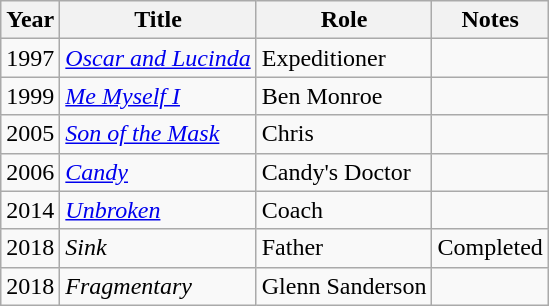<table class="wikitable sortable">
<tr>
<th>Year</th>
<th>Title</th>
<th>Role</th>
<th class="unsortable">Notes</th>
</tr>
<tr>
<td>1997</td>
<td><em><a href='#'>Oscar and Lucinda</a></em></td>
<td>Expeditioner</td>
<td></td>
</tr>
<tr>
<td>1999</td>
<td><em><a href='#'>Me Myself I</a></em></td>
<td>Ben Monroe</td>
<td></td>
</tr>
<tr>
<td>2005</td>
<td><em><a href='#'>Son of the Mask</a></em></td>
<td>Chris</td>
<td></td>
</tr>
<tr>
<td>2006</td>
<td><em><a href='#'>Candy</a></em></td>
<td>Candy's Doctor</td>
<td></td>
</tr>
<tr>
<td>2014</td>
<td><em><a href='#'>Unbroken</a></em></td>
<td>Coach</td>
<td></td>
</tr>
<tr>
<td>2018</td>
<td><em>Sink</em></td>
<td>Father</td>
<td>Completed</td>
</tr>
<tr>
<td>2018</td>
<td><em>Fragmentary</em></td>
<td>Glenn Sanderson</td>
<td></td>
</tr>
</table>
